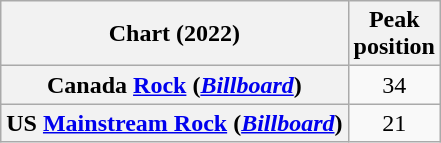<table class="wikitable sortable plainrowheaders" style="text-align:center">
<tr>
<th scope="col">Chart (2022)</th>
<th scope="col">Peak<br> position</th>
</tr>
<tr>
<th scope="row">Canada <a href='#'>Rock</a> (<a href='#'><em>Billboard</em></a>)</th>
<td>34</td>
</tr>
<tr>
<th scope="row">US <a href='#'>Mainstream Rock</a> (<a href='#'><em>Billboard</em></a>)</th>
<td>21</td>
</tr>
</table>
